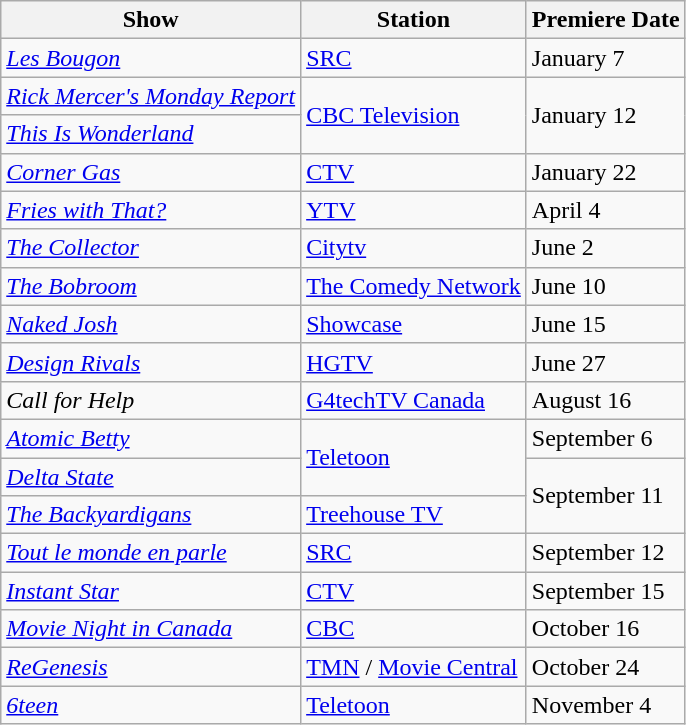<table class="wikitable">
<tr>
<th>Show</th>
<th>Station</th>
<th>Premiere Date</th>
</tr>
<tr>
<td><em><a href='#'>Les Bougon</a></em></td>
<td><a href='#'>SRC</a></td>
<td>January 7</td>
</tr>
<tr>
<td><em><a href='#'>Rick Mercer's Monday Report</a></em></td>
<td rowspan="2"><a href='#'>CBC Television</a></td>
<td rowspan="2">January 12</td>
</tr>
<tr>
<td><em><a href='#'>This Is Wonderland</a></em></td>
</tr>
<tr>
<td><em><a href='#'>Corner Gas</a></em></td>
<td><a href='#'>CTV</a></td>
<td>January 22</td>
</tr>
<tr>
<td><em><a href='#'>Fries with That?</a></em></td>
<td><a href='#'>YTV</a></td>
<td>April 4</td>
</tr>
<tr>
<td><em><a href='#'>The Collector</a></em></td>
<td><a href='#'>Citytv</a></td>
<td>June 2</td>
</tr>
<tr>
<td><em><a href='#'>The Bobroom</a></em></td>
<td><a href='#'>The Comedy Network</a></td>
<td>June 10</td>
</tr>
<tr>
<td><em><a href='#'>Naked Josh</a></em></td>
<td><a href='#'>Showcase</a></td>
<td>June 15</td>
</tr>
<tr>
<td><em><a href='#'>Design Rivals</a></em></td>
<td><a href='#'>HGTV</a></td>
<td>June 27</td>
</tr>
<tr>
<td><em>Call for Help</em></td>
<td><a href='#'>G4techTV Canada</a></td>
<td>August 16</td>
</tr>
<tr>
<td><em><a href='#'>Atomic Betty</a></em></td>
<td rowspan="2"><a href='#'>Teletoon</a></td>
<td>September 6</td>
</tr>
<tr>
<td><em><a href='#'>Delta State</a></em></td>
<td rowspan="2">September 11</td>
</tr>
<tr>
<td><em><a href='#'>The Backyardigans</a></em></td>
<td><a href='#'>Treehouse TV</a></td>
</tr>
<tr>
<td><em><a href='#'>Tout le monde en parle</a></em></td>
<td><a href='#'>SRC</a></td>
<td>September 12</td>
</tr>
<tr>
<td><em><a href='#'>Instant Star</a></em></td>
<td><a href='#'>CTV</a></td>
<td>September 15</td>
</tr>
<tr>
<td><em><a href='#'>Movie Night in Canada</a></em></td>
<td><a href='#'>CBC</a></td>
<td>October 16</td>
</tr>
<tr>
<td><em><a href='#'>ReGenesis</a></em></td>
<td><a href='#'>TMN</a> / <a href='#'>Movie Central</a></td>
<td>October 24</td>
</tr>
<tr>
<td><em><a href='#'>6teen</a></em></td>
<td><a href='#'>Teletoon</a></td>
<td>November 4</td>
</tr>
</table>
